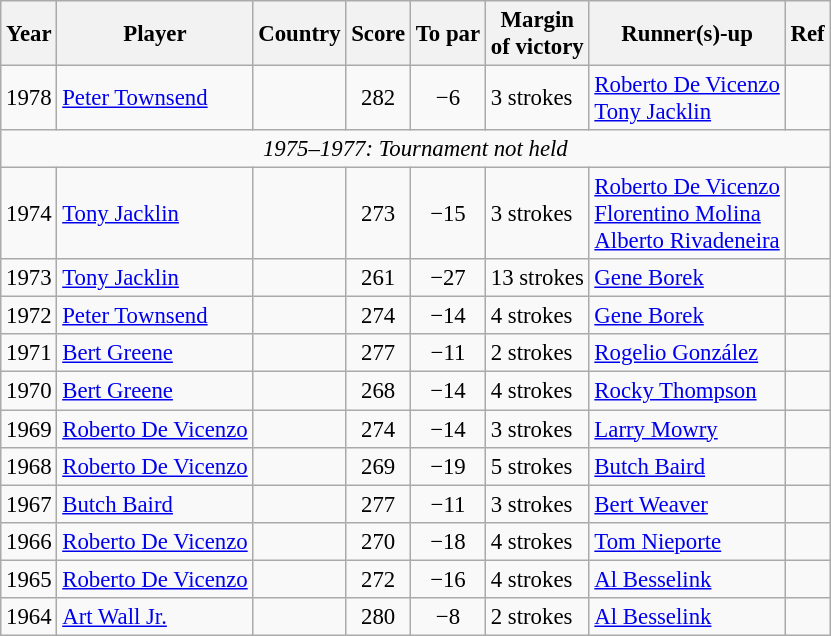<table class="wikitable" style="font-size:95%">
<tr>
<th>Year</th>
<th>Player</th>
<th>Country</th>
<th>Score</th>
<th>To par</th>
<th>Margin<br>of victory</th>
<th>Runner(s)-up</th>
<th>Ref</th>
</tr>
<tr>
<td>1978</td>
<td><a href='#'>Peter Townsend</a></td>
<td></td>
<td align=center>282</td>
<td align=center>−6</td>
<td>3 strokes</td>
<td> <a href='#'>Roberto De Vicenzo</a><br> <a href='#'>Tony Jacklin</a></td>
<td></td>
</tr>
<tr>
<td colspan=8 align=center><em>1975–1977: Tournament not held</em></td>
</tr>
<tr>
<td>1974</td>
<td><a href='#'>Tony Jacklin</a></td>
<td></td>
<td align=center>273</td>
<td align=center>−15</td>
<td>3 strokes</td>
<td> <a href='#'>Roberto De Vicenzo</a><br> <a href='#'>Florentino Molina</a><br> <a href='#'>Alberto Rivadeneira</a></td>
<td></td>
</tr>
<tr>
<td>1973</td>
<td><a href='#'>Tony Jacklin</a></td>
<td></td>
<td align=center>261</td>
<td align=center>−27</td>
<td>13 strokes</td>
<td> <a href='#'>Gene Borek</a></td>
<td></td>
</tr>
<tr>
<td>1972</td>
<td><a href='#'>Peter Townsend</a></td>
<td></td>
<td align=center>274</td>
<td align=center>−14</td>
<td>4 strokes</td>
<td> <a href='#'>Gene Borek</a></td>
<td></td>
</tr>
<tr>
<td>1971</td>
<td><a href='#'>Bert Greene</a></td>
<td></td>
<td align=center>277</td>
<td align=center>−11</td>
<td>2 strokes</td>
<td> <a href='#'>Rogelio González</a></td>
<td></td>
</tr>
<tr>
<td>1970</td>
<td><a href='#'>Bert Greene</a></td>
<td></td>
<td align=center>268</td>
<td align=center>−14</td>
<td>4 strokes</td>
<td> <a href='#'>Rocky Thompson</a></td>
<td></td>
</tr>
<tr>
<td>1969</td>
<td><a href='#'>Roberto De Vicenzo</a></td>
<td></td>
<td align=center>274</td>
<td align=center>−14</td>
<td>3 strokes</td>
<td> <a href='#'>Larry Mowry</a></td>
<td></td>
</tr>
<tr>
<td>1968</td>
<td><a href='#'>Roberto De Vicenzo</a></td>
<td></td>
<td align=center>269</td>
<td align=center>−19</td>
<td>5 strokes</td>
<td> <a href='#'>Butch Baird</a></td>
<td></td>
</tr>
<tr>
<td>1967</td>
<td><a href='#'>Butch Baird</a></td>
<td></td>
<td align=center>277</td>
<td align=center>−11</td>
<td>3 strokes</td>
<td> <a href='#'>Bert Weaver</a></td>
<td></td>
</tr>
<tr>
<td>1966</td>
<td><a href='#'>Roberto De Vicenzo</a></td>
<td></td>
<td align=center>270</td>
<td align=center>−18</td>
<td>4 strokes</td>
<td> <a href='#'>Tom Nieporte</a></td>
<td></td>
</tr>
<tr>
<td>1965</td>
<td><a href='#'>Roberto De Vicenzo</a></td>
<td></td>
<td align=center>272</td>
<td align=center>−16</td>
<td>4 strokes</td>
<td> <a href='#'>Al Besselink</a></td>
<td></td>
</tr>
<tr>
<td>1964</td>
<td><a href='#'>Art Wall Jr.</a></td>
<td></td>
<td align=center>280</td>
<td align=center>−8</td>
<td>2 strokes</td>
<td> <a href='#'>Al Besselink</a></td>
<td></td>
</tr>
</table>
